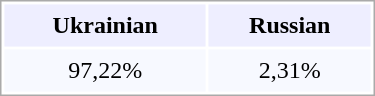<table width="250px" border="0" cellspacing="2" cellpadding="5" style="border:1px solid #AAAAAA;">
<tr bgcolor="#eeeeff">
<th>Ukrainian</th>
<th>Russian</th>
</tr>
<tr bgcolor="#f7f9ff">
<td align=center>97,22%</td>
<td align=center>2,31%</td>
</tr>
</table>
